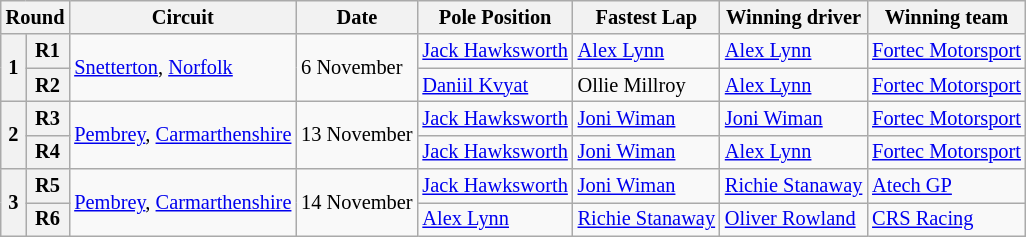<table class="wikitable" style="font-size: 85%">
<tr>
<th colspan=2>Round</th>
<th>Circuit</th>
<th>Date</th>
<th>Pole Position</th>
<th>Fastest Lap</th>
<th>Winning driver</th>
<th>Winning team</th>
</tr>
<tr>
<th rowspan=2>1</th>
<th>R1</th>
<td rowspan=2><a href='#'>Snetterton</a>, <a href='#'>Norfolk</a></td>
<td rowspan=2>6 November</td>
<td> <a href='#'>Jack Hawksworth</a></td>
<td> <a href='#'>Alex Lynn</a></td>
<td> <a href='#'>Alex Lynn</a></td>
<td><a href='#'>Fortec Motorsport</a></td>
</tr>
<tr>
<th>R2</th>
<td> <a href='#'>Daniil Kvyat</a></td>
<td> Ollie Millroy</td>
<td> <a href='#'>Alex Lynn</a></td>
<td><a href='#'>Fortec Motorsport</a></td>
</tr>
<tr>
<th rowspan=2>2</th>
<th>R3</th>
<td rowspan=2><a href='#'>Pembrey</a>, <a href='#'>Carmarthenshire</a></td>
<td rowspan=2>13 November</td>
<td> <a href='#'>Jack Hawksworth</a></td>
<td> <a href='#'>Joni Wiman</a></td>
<td> <a href='#'>Joni Wiman</a></td>
<td><a href='#'>Fortec Motorsport</a></td>
</tr>
<tr>
<th>R4</th>
<td> <a href='#'>Jack Hawksworth</a></td>
<td> <a href='#'>Joni Wiman</a></td>
<td> <a href='#'>Alex Lynn</a></td>
<td><a href='#'>Fortec Motorsport</a></td>
</tr>
<tr>
<th rowspan=2>3</th>
<th>R5</th>
<td rowspan=2><a href='#'>Pembrey</a>, <a href='#'>Carmarthenshire</a></td>
<td rowspan=2>14 November</td>
<td> <a href='#'>Jack Hawksworth</a></td>
<td> <a href='#'>Joni Wiman</a></td>
<td> <a href='#'>Richie Stanaway</a></td>
<td><a href='#'>Atech GP</a></td>
</tr>
<tr>
<th>R6</th>
<td> <a href='#'>Alex Lynn</a></td>
<td> <a href='#'>Richie Stanaway</a></td>
<td> <a href='#'>Oliver Rowland</a></td>
<td><a href='#'>CRS Racing</a></td>
</tr>
</table>
